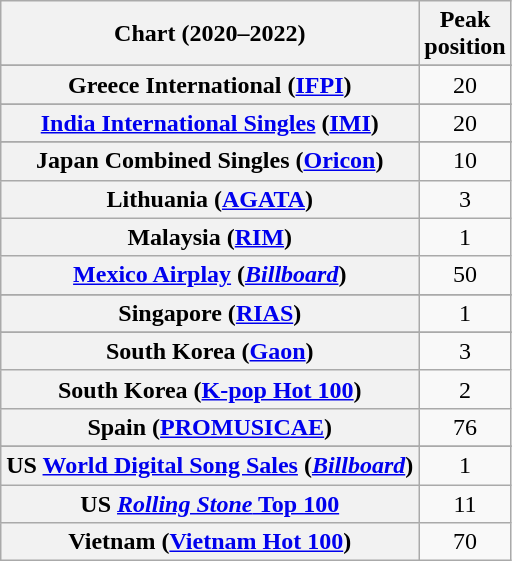<table class="wikitable sortable plainrowheaders" style="text-align:center">
<tr>
<th scope="col">Chart (2020–2022)</th>
<th scope="col">Peak<br>position</th>
</tr>
<tr>
</tr>
<tr>
</tr>
<tr>
</tr>
<tr>
</tr>
<tr>
</tr>
<tr>
</tr>
<tr>
</tr>
<tr>
</tr>
<tr>
</tr>
<tr>
</tr>
<tr>
<th scope="row">Greece International (<a href='#'>IFPI</a>)</th>
<td>20</td>
</tr>
<tr>
</tr>
<tr>
<th scope="row"><a href='#'>India International Singles</a> (<a href='#'>IMI</a>)</th>
<td>20</td>
</tr>
<tr>
</tr>
<tr>
</tr>
<tr>
</tr>
<tr>
<th scope="row">Japan Combined Singles (<a href='#'>Oricon</a>)</th>
<td>10</td>
</tr>
<tr>
<th scope="row">Lithuania (<a href='#'>AGATA</a>)</th>
<td>3</td>
</tr>
<tr>
<th scope="row">Malaysia (<a href='#'>RIM</a>)</th>
<td>1</td>
</tr>
<tr>
<th scope="row"><a href='#'>Mexico Airplay</a> (<a href='#'><em>Billboard</em></a>)</th>
<td>50</td>
</tr>
<tr>
</tr>
<tr>
</tr>
<tr>
</tr>
<tr>
<th scope="row">Singapore (<a href='#'>RIAS</a>)</th>
<td>1</td>
</tr>
<tr>
</tr>
<tr>
<th scope="row">South Korea (<a href='#'>Gaon</a>)</th>
<td>3</td>
</tr>
<tr>
<th scope="row">South Korea (<a href='#'>K-pop Hot 100</a>)</th>
<td>2</td>
</tr>
<tr>
<th scope="row">Spain (<a href='#'>PROMUSICAE</a>)</th>
<td>76</td>
</tr>
<tr>
</tr>
<tr>
</tr>
<tr>
</tr>
<tr>
</tr>
<tr>
</tr>
<tr>
<th scope="row">US <a href='#'>World Digital Song Sales</a> (<em><a href='#'>Billboard</a></em>)</th>
<td>1</td>
</tr>
<tr>
<th scope="row">US <a href='#'><em>Rolling Stone</em> Top 100</a></th>
<td>11</td>
</tr>
<tr>
<th scope="row">Vietnam (<a href='#'>Vietnam Hot 100</a>)</th>
<td>70</td>
</tr>
</table>
